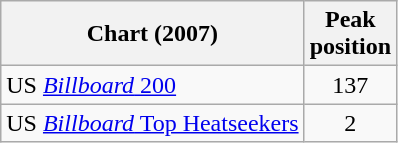<table class="wikitable sortable">
<tr>
<th>Chart (2007)</th>
<th>Peak<br>position</th>
</tr>
<tr>
<td>US <a href='#'><em>Billboard</em> 200</a></td>
<td style="text-align:center;">137</td>
</tr>
<tr>
<td>US <a href='#'><em>Billboard</em> Top Heatseekers</a></td>
<td style="text-align:center;">2</td>
</tr>
</table>
